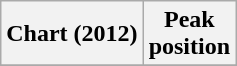<table class="wikitable plainrowheaders">
<tr>
<th>Chart (2012)</th>
<th>Peak<br>position</th>
</tr>
<tr>
</tr>
</table>
